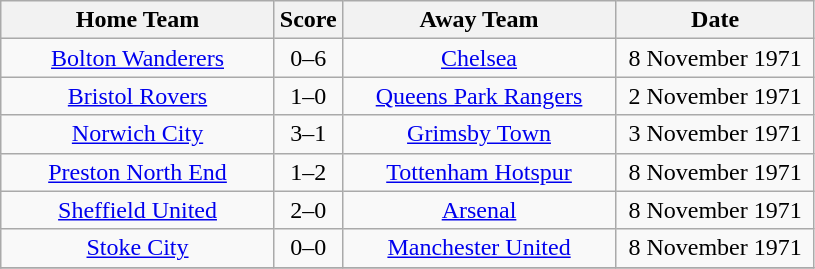<table class="wikitable" style="text-align:center;">
<tr>
<th width=175>Home Team</th>
<th width=20>Score</th>
<th width=175>Away Team</th>
<th width=125>Date</th>
</tr>
<tr>
<td><a href='#'>Bolton Wanderers</a></td>
<td>0–6</td>
<td><a href='#'>Chelsea</a></td>
<td>8 November 1971</td>
</tr>
<tr>
<td><a href='#'>Bristol Rovers</a></td>
<td>1–0</td>
<td><a href='#'>Queens Park Rangers</a></td>
<td>2 November 1971</td>
</tr>
<tr>
<td><a href='#'>Norwich City</a></td>
<td>3–1</td>
<td><a href='#'>Grimsby Town</a></td>
<td>3 November 1971</td>
</tr>
<tr>
<td><a href='#'>Preston North End</a></td>
<td>1–2</td>
<td><a href='#'>Tottenham Hotspur</a></td>
<td>8 November 1971</td>
</tr>
<tr>
<td><a href='#'>Sheffield United</a></td>
<td>2–0</td>
<td><a href='#'>Arsenal</a></td>
<td>8 November 1971</td>
</tr>
<tr>
<td><a href='#'>Stoke City</a></td>
<td>0–0</td>
<td><a href='#'>Manchester United</a></td>
<td>8 November 1971</td>
</tr>
<tr>
</tr>
</table>
